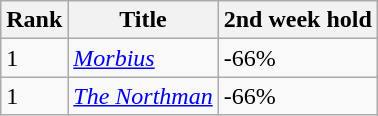<table class="wikitable sortable" style="margin:auto; margin:auto;">
<tr>
<th>Rank</th>
<th>Title</th>
<th>2nd week hold</th>
</tr>
<tr>
<td>1</td>
<td><a href='#'><em>Morbius</em></a></td>
<td>-66%</td>
</tr>
<tr>
<td>1</td>
<td><em><a href='#'>The Northman</a></em></td>
<td>-66%</td>
</tr>
</table>
